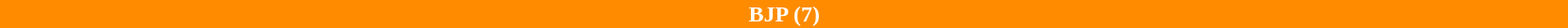<table style="width:88%; text-align:center;">
<tr style="color:white;">
<td style="background:DarkOrange; width:7.26%;"><strong>BJP (7)</strong></td>
</tr>
<tr>
</tr>
</table>
